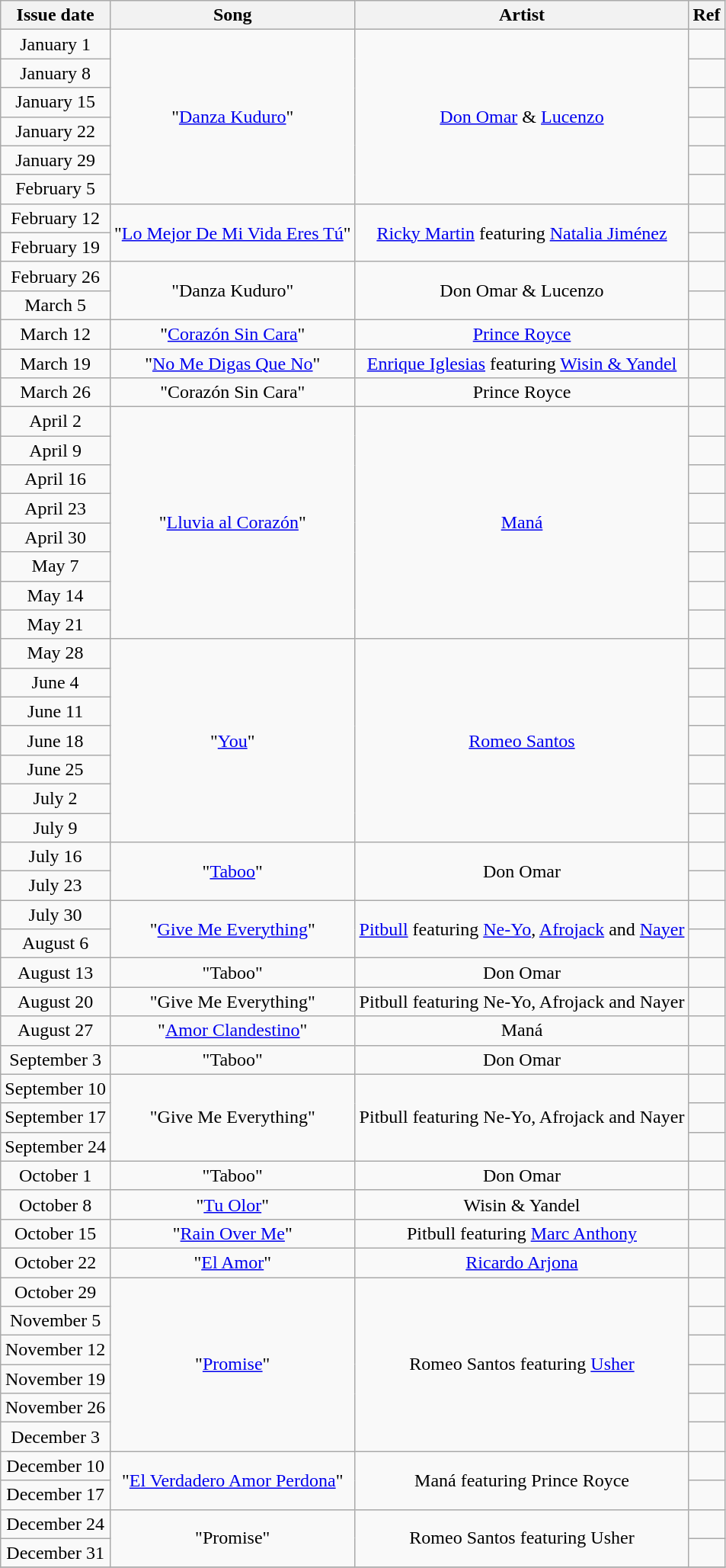<table class="wikitable" style="text-align: center;">
<tr>
<th>Issue date</th>
<th>Song</th>
<th>Artist</th>
<th>Ref</th>
</tr>
<tr>
<td>January 1</td>
<td style="text-align: center;" rowspan="6">"<a href='#'>Danza Kuduro</a>"</td>
<td style="text-align: center;" rowspan="6"><a href='#'>Don Omar</a> & <a href='#'>Lucenzo</a></td>
<td style="text-align: center;"></td>
</tr>
<tr>
<td>January 8</td>
<td style="text-align: center;"></td>
</tr>
<tr>
<td>January 15</td>
<td style="text-align: center;"></td>
</tr>
<tr>
<td>January 22</td>
<td style="text-align: center;"></td>
</tr>
<tr>
<td>January 29</td>
<td style="text-align: center;"></td>
</tr>
<tr>
<td>February 5</td>
<td style="text-align: center;"></td>
</tr>
<tr>
<td>February 12</td>
<td style="text-align: center;" rowspan="2">"<a href='#'>Lo Mejor De Mi Vida Eres Tú</a>"</td>
<td style="text-align: center;" rowspan="2"><a href='#'>Ricky Martin</a> featuring <a href='#'>Natalia Jiménez</a></td>
<td style="text-align: center;"></td>
</tr>
<tr>
<td>February 19</td>
<td style="text-align: center;"></td>
</tr>
<tr>
<td>February 26</td>
<td style="text-align: center;" rowspan="2">"Danza Kuduro"</td>
<td style="text-align: center;" rowspan="2">Don Omar & Lucenzo</td>
<td style="text-align: center;"></td>
</tr>
<tr>
<td>March 5</td>
<td style="text-align: center;"></td>
</tr>
<tr>
<td>March 12</td>
<td style="text-align: center;" rowspan="1">"<a href='#'>Corazón Sin Cara</a>"</td>
<td style="text-align: center;" rowspan="1"><a href='#'>Prince Royce</a></td>
<td style="text-align: center;"></td>
</tr>
<tr>
<td>March 19</td>
<td style="text-align: center;" rowspan="1">"<a href='#'>No Me Digas Que No</a>"</td>
<td style="text-align: center;" rowspan="1"><a href='#'>Enrique Iglesias</a> featuring <a href='#'>Wisin & Yandel</a></td>
<td style="text-align: center;"></td>
</tr>
<tr>
<td>March 26</td>
<td style="text-align: center;" rowspan="1">"Corazón Sin Cara"</td>
<td style="text-align: center;" rowspan="1">Prince Royce</td>
<td style="text-align: center;"></td>
</tr>
<tr>
<td>April 2</td>
<td style="text-align: center;" rowspan="8">"<a href='#'>Lluvia al Corazón</a>"</td>
<td style="text-align: center;" rowspan="8"><a href='#'>Maná</a></td>
<td style="text-align: center;"></td>
</tr>
<tr>
<td>April 9</td>
<td style="text-align: center;"></td>
</tr>
<tr>
<td>April 16</td>
<td style="text-align: center;"></td>
</tr>
<tr>
<td>April 23</td>
<td style="text-align: center;"></td>
</tr>
<tr>
<td>April 30</td>
<td style="text-align: center;"></td>
</tr>
<tr>
<td>May 7</td>
<td style="text-align: center;"></td>
</tr>
<tr>
<td>May 14</td>
<td style="text-align: center;"></td>
</tr>
<tr>
<td>May 21</td>
<td style="text-align: center;"></td>
</tr>
<tr>
<td>May 28</td>
<td style="text-align: center;" rowspan="7">"<a href='#'>You</a>"</td>
<td style="text-align: center;" rowspan="7"><a href='#'>Romeo Santos</a></td>
<td style="text-align: center;"></td>
</tr>
<tr>
<td>June 4</td>
<td style="text-align: center;"></td>
</tr>
<tr>
<td>June 11</td>
<td style="text-align: center;"></td>
</tr>
<tr>
<td>June 18</td>
<td style="text-align: center;"></td>
</tr>
<tr>
<td>June 25</td>
<td style="text-align: center;"></td>
</tr>
<tr>
<td>July 2</td>
<td style="text-align: center;"></td>
</tr>
<tr>
<td>July 9</td>
<td style="text-align: center;"></td>
</tr>
<tr>
<td>July 16</td>
<td style="text-align: center;" rowspan="2">"<a href='#'>Taboo</a>"</td>
<td style="text-align: center;" rowspan="2">Don Omar</td>
<td style="text-align: center;"></td>
</tr>
<tr>
<td>July 23</td>
<td style="text-align: center;"></td>
</tr>
<tr>
<td>July 30</td>
<td style="text-align: center;" rowspan="2">"<a href='#'>Give Me Everything</a>"</td>
<td style="text-align: center;" rowspan="2"><a href='#'>Pitbull</a> featuring <a href='#'>Ne-Yo</a>, <a href='#'>Afrojack</a> and <a href='#'>Nayer</a></td>
<td style="text-align: center;"></td>
</tr>
<tr>
<td>August 6</td>
<td style="text-align: center;"></td>
</tr>
<tr>
<td>August 13</td>
<td style="text-align: center;" rowspan="1">"Taboo"</td>
<td style="text-align: center;" rowspan="1">Don Omar</td>
<td style="text-align: center;"></td>
</tr>
<tr>
<td>August 20</td>
<td style="text-align: center;" rowspan="1">"Give Me Everything"</td>
<td style="text-align: center;" rowspan="1">Pitbull featuring Ne-Yo, Afrojack and Nayer</td>
<td style="text-align: center;"></td>
</tr>
<tr>
<td>August 27</td>
<td style="text-align: center;" rowspan="1">"<a href='#'>Amor Clandestino</a>"</td>
<td style="text-align: center;" rowspan="1">Maná</td>
<td style="text-align: center;"></td>
</tr>
<tr>
<td>September 3</td>
<td style="text-align: center;" rowspan="1">"Taboo"</td>
<td style="text-align: center;" rowspan="1">Don Omar</td>
<td style="text-align: center;"></td>
</tr>
<tr>
<td>September 10</td>
<td style="text-align: center;" rowspan="3">"Give Me Everything"</td>
<td style="text-align: center;" rowspan="3">Pitbull featuring Ne-Yo, Afrojack and Nayer</td>
<td style="text-align: center;"></td>
</tr>
<tr>
<td>September 17</td>
<td style="text-align: center;"></td>
</tr>
<tr>
<td>September 24</td>
<td style="text-align: center;"></td>
</tr>
<tr>
<td>October 1</td>
<td style="text-align: center;" rowspan="1">"Taboo"</td>
<td style="text-align: center;" rowspan="1">Don Omar</td>
<td style="text-align: center;"></td>
</tr>
<tr>
<td>October 8</td>
<td style="text-align: center;" rowspan="1">"<a href='#'>Tu Olor</a>"</td>
<td style="text-align: center;" rowspan="1">Wisin & Yandel</td>
<td style="text-align: center;"></td>
</tr>
<tr>
<td>October 15</td>
<td style="text-align: center;" rowspan="1">"<a href='#'>Rain Over Me</a>"</td>
<td style="text-align: center;" rowspan="1">Pitbull featuring <a href='#'>Marc Anthony</a></td>
<td style="text-align: center;"></td>
</tr>
<tr>
<td>October 22</td>
<td style="text-align: center;" rowspan="1">"<a href='#'>El Amor</a>"</td>
<td style="text-align: center;" rowspan="1"><a href='#'>Ricardo Arjona</a></td>
<td style="text-align: center;"></td>
</tr>
<tr>
<td>October 29</td>
<td style="text-align: center;" rowspan="6">"<a href='#'>Promise</a>"</td>
<td style="text-align: center;" rowspan="6">Romeo Santos featuring <a href='#'>Usher</a></td>
<td style="text-align: center;"></td>
</tr>
<tr>
<td>November 5</td>
<td style="text-align: center;"></td>
</tr>
<tr>
<td>November 12</td>
<td style="text-align: center;"></td>
</tr>
<tr>
<td>November 19</td>
<td style="text-align: center;"></td>
</tr>
<tr>
<td>November 26</td>
<td style="text-align: center;"></td>
</tr>
<tr>
<td>December 3</td>
<td style="text-align: center;"></td>
</tr>
<tr>
<td>December 10</td>
<td style="text-align: center;" rowspan="2">"<a href='#'>El Verdadero Amor Perdona</a>"</td>
<td style="text-align: center;" rowspan="2">Maná featuring Prince Royce</td>
<td style="text-align: center;"></td>
</tr>
<tr>
<td>December 17</td>
<td style="text-align: center;"></td>
</tr>
<tr>
<td>December 24</td>
<td style="text-align: center;" rowspan="2">"Promise"</td>
<td style="text-align: center;" rowspan="2">Romeo Santos featuring Usher</td>
<td style="text-align: center;"></td>
</tr>
<tr>
<td>December 31</td>
<td style="text-align: center;"></td>
</tr>
<tr>
</tr>
</table>
